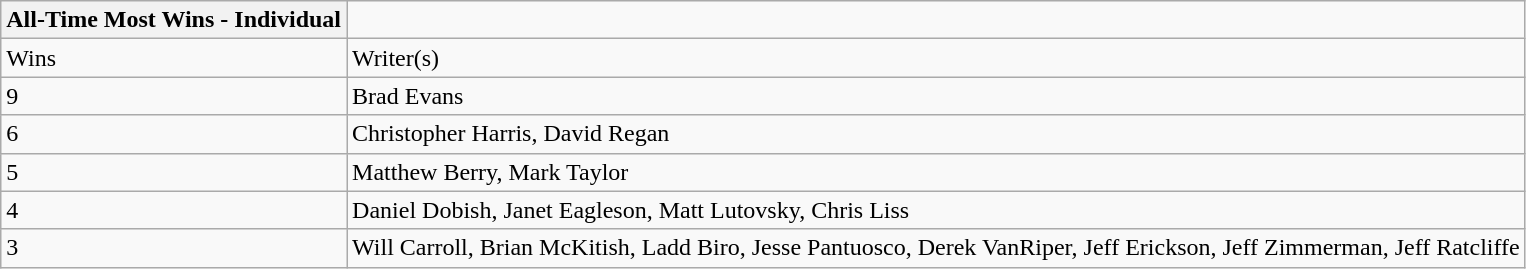<table class="wikitable collapsible collapsed" border="1">
<tr>
<th>All-Time Most Wins - Individual</th>
</tr>
<tr>
<td>Wins</td>
<td>Writer(s)</td>
</tr>
<tr>
<td>9</td>
<td>Brad Evans</td>
</tr>
<tr>
<td>6</td>
<td>Christopher Harris, David Regan</td>
</tr>
<tr>
<td>5</td>
<td>Matthew Berry, Mark Taylor</td>
</tr>
<tr>
<td>4</td>
<td>Daniel Dobish, Janet Eagleson, Matt Lutovsky,  Chris Liss</td>
</tr>
<tr>
<td>3</td>
<td>Will Carroll, Brian McKitish,  Ladd Biro, Jesse Pantuosco, Derek VanRiper, Jeff Erickson, Jeff Zimmerman, Jeff Ratcliffe</td>
</tr>
</table>
